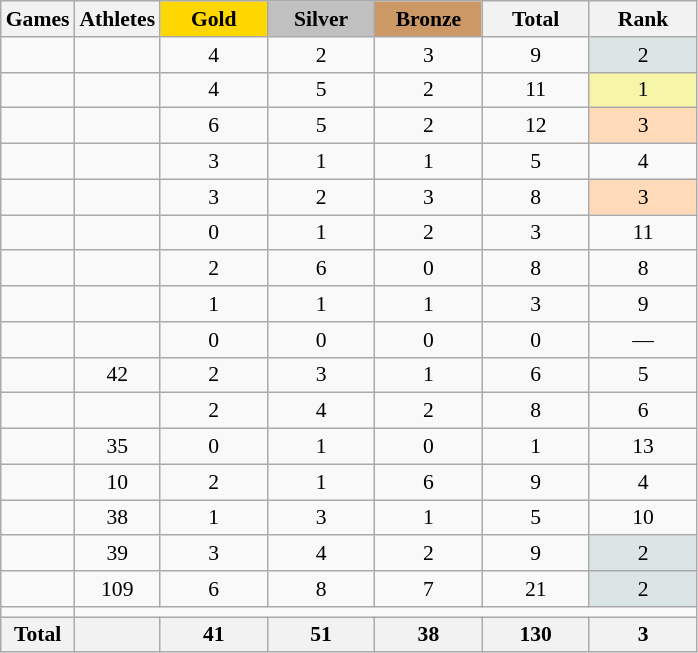<table class="wikitable" style="text-align:center; font-size:90%;">
<tr>
<th>Games</th>
<th>Athletes</th>
<th style="background:gold; width:4.5em; font-weight:bold;">Gold</th>
<th style="background:silver; width:4.5em; font-weight:bold;">Silver</th>
<th style="background:#cc9966; width:4.5em; font-weight:bold;">Bronze</th>
<th style="width:4.5em; font-weight:bold;">Total</th>
<th style="width:4.5em; font-weight:bold;">Rank</th>
</tr>
<tr>
<td align=left></td>
<td></td>
<td>4</td>
<td>2</td>
<td>3</td>
<td>9</td>
<td bgcolor=dce5e5>2</td>
</tr>
<tr>
<td align=left></td>
<td></td>
<td>4</td>
<td>5</td>
<td>2</td>
<td>11</td>
<td style="background:#f7f6a8;">1</td>
</tr>
<tr>
<td align=left></td>
<td></td>
<td>6</td>
<td>5</td>
<td>2</td>
<td>12</td>
<td style="background:#ffdab9;">3</td>
</tr>
<tr>
<td align=left></td>
<td></td>
<td>3</td>
<td>1</td>
<td>1</td>
<td>5</td>
<td>4</td>
</tr>
<tr>
<td align=left></td>
<td></td>
<td>3</td>
<td>2</td>
<td>3</td>
<td>8</td>
<td style="background:#ffdab9;">3</td>
</tr>
<tr>
<td align=left></td>
<td></td>
<td>0</td>
<td>1</td>
<td>2</td>
<td>3</td>
<td>11</td>
</tr>
<tr>
<td align=left></td>
<td></td>
<td>2</td>
<td>6</td>
<td>0</td>
<td>8</td>
<td>8</td>
</tr>
<tr>
<td align=left></td>
<td></td>
<td>1</td>
<td>1</td>
<td>1</td>
<td>3</td>
<td>9</td>
</tr>
<tr>
<td align=left></td>
<td></td>
<td>0</td>
<td>0</td>
<td>0</td>
<td>0</td>
<td>—</td>
</tr>
<tr>
<td align=left></td>
<td>42</td>
<td>2</td>
<td>3</td>
<td>1</td>
<td>6</td>
<td>5</td>
</tr>
<tr>
<td align=left></td>
<td></td>
<td>2</td>
<td>4</td>
<td>2</td>
<td>8</td>
<td>6</td>
</tr>
<tr>
<td align=left></td>
<td>35</td>
<td>0</td>
<td>1</td>
<td>0</td>
<td>1</td>
<td>13</td>
</tr>
<tr>
<td align=left></td>
<td>10</td>
<td>2</td>
<td>1</td>
<td>6</td>
<td>9</td>
<td>4</td>
</tr>
<tr>
<td align=left></td>
<td>38</td>
<td>1</td>
<td>3</td>
<td>1</td>
<td>5</td>
<td>10</td>
</tr>
<tr>
<td align=left></td>
<td>39</td>
<td>3</td>
<td>4</td>
<td>2</td>
<td>9</td>
<td bgcolor=dce5e5>2</td>
</tr>
<tr>
<td align=left></td>
<td>109</td>
<td>6</td>
<td>8</td>
<td>7</td>
<td>21</td>
<td bgcolor=dce5e5>2</td>
</tr>
<tr>
<td align=left></td>
</tr>
<tr>
<th>Total</th>
<th></th>
<th>41</th>
<th>51</th>
<th>38</th>
<th>130</th>
<th>3</th>
</tr>
</table>
